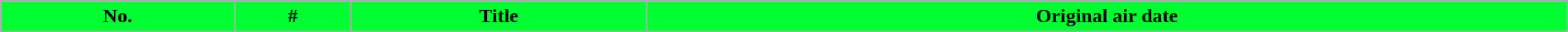<table class="wikitable plainrowheaders" style="width:100%">
<tr style="color:black">
<th style="background: #00FF32;">No.</th>
<th style="background: #00FF32;">#</th>
<th style="background: #00FF32;">Title</th>
<th style="background: #00FF32;">Original air date</th>
</tr>
<tr>
</tr>
</table>
